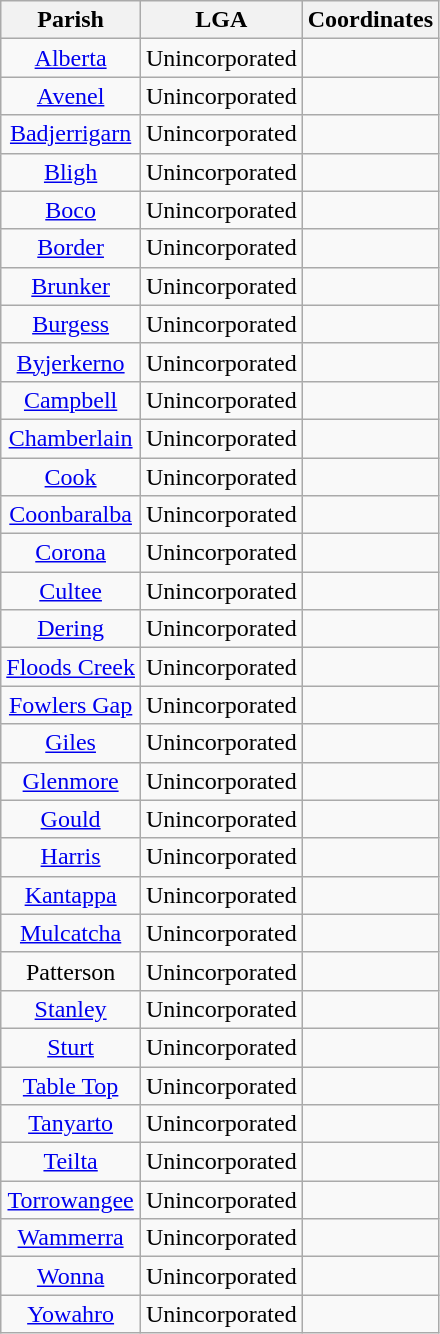<table class="wikitable" style="text-align:center">
<tr>
<th>Parish</th>
<th>LGA</th>
<th>Coordinates</th>
</tr>
<tr>
<td><a href='#'>Alberta</a></td>
<td>Unincorporated</td>
<td></td>
</tr>
<tr>
<td><a href='#'>Avenel</a></td>
<td>Unincorporated</td>
<td></td>
</tr>
<tr>
<td><a href='#'>Badjerrigarn</a></td>
<td>Unincorporated</td>
<td></td>
</tr>
<tr>
<td><a href='#'>Bligh</a></td>
<td>Unincorporated</td>
<td></td>
</tr>
<tr>
<td><a href='#'>Boco</a></td>
<td>Unincorporated</td>
<td></td>
</tr>
<tr>
<td><a href='#'>Border</a></td>
<td>Unincorporated</td>
<td></td>
</tr>
<tr>
<td><a href='#'>Brunker</a></td>
<td>Unincorporated</td>
<td></td>
</tr>
<tr>
<td><a href='#'>Burgess</a></td>
<td>Unincorporated</td>
<td></td>
</tr>
<tr>
<td><a href='#'>Byjerkerno</a></td>
<td>Unincorporated</td>
<td></td>
</tr>
<tr>
<td><a href='#'>Campbell</a></td>
<td>Unincorporated</td>
<td></td>
</tr>
<tr>
<td><a href='#'>Chamberlain</a></td>
<td>Unincorporated</td>
<td></td>
</tr>
<tr>
<td><a href='#'>Cook</a></td>
<td>Unincorporated</td>
<td></td>
</tr>
<tr>
<td><a href='#'>Coonbaralba</a></td>
<td>Unincorporated</td>
<td></td>
</tr>
<tr>
<td><a href='#'>Corona</a></td>
<td>Unincorporated</td>
<td></td>
</tr>
<tr>
<td><a href='#'>Cultee</a></td>
<td>Unincorporated</td>
<td></td>
</tr>
<tr>
<td><a href='#'>Dering</a></td>
<td>Unincorporated</td>
<td></td>
</tr>
<tr>
<td><a href='#'>Floods Creek</a></td>
<td>Unincorporated</td>
<td></td>
</tr>
<tr>
<td><a href='#'>Fowlers Gap</a></td>
<td>Unincorporated</td>
<td></td>
</tr>
<tr>
<td><a href='#'>Giles</a></td>
<td>Unincorporated</td>
<td></td>
</tr>
<tr>
<td><a href='#'>Glenmore</a></td>
<td>Unincorporated</td>
<td></td>
</tr>
<tr>
<td><a href='#'>Gould</a></td>
<td>Unincorporated</td>
<td></td>
</tr>
<tr>
<td><a href='#'>Harris</a></td>
<td>Unincorporated</td>
<td></td>
</tr>
<tr>
<td><a href='#'>Kantappa</a></td>
<td>Unincorporated</td>
<td></td>
</tr>
<tr>
<td><a href='#'>Mulcatcha</a></td>
<td>Unincorporated</td>
<td></td>
</tr>
<tr>
<td>Patterson</td>
<td>Unincorporated</td>
<td></td>
</tr>
<tr>
<td><a href='#'>Stanley</a></td>
<td>Unincorporated</td>
<td></td>
</tr>
<tr>
<td><a href='#'>Sturt</a></td>
<td>Unincorporated</td>
<td></td>
</tr>
<tr>
<td><a href='#'>Table Top</a></td>
<td>Unincorporated</td>
<td></td>
</tr>
<tr>
<td><a href='#'>Tanyarto</a></td>
<td>Unincorporated</td>
<td></td>
</tr>
<tr>
<td><a href='#'>Teilta</a></td>
<td>Unincorporated</td>
<td></td>
</tr>
<tr>
<td><a href='#'>Torrowangee</a></td>
<td>Unincorporated</td>
<td></td>
</tr>
<tr>
<td><a href='#'>Wammerra</a></td>
<td>Unincorporated</td>
<td></td>
</tr>
<tr>
<td><a href='#'>Wonna</a></td>
<td>Unincorporated</td>
<td></td>
</tr>
<tr>
<td><a href='#'>Yowahro</a></td>
<td>Unincorporated</td>
<td></td>
</tr>
</table>
